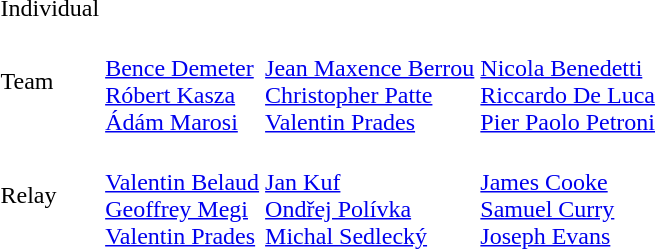<table>
<tr>
<td>Individual</td>
<td></td>
<td></td>
<td></td>
</tr>
<tr>
<td>Team</td>
<td><br><a href='#'>Bence Demeter</a><br><a href='#'>Róbert Kasza</a><br><a href='#'>Ádám Marosi</a></td>
<td><br><a href='#'>Jean Maxence Berrou</a><br><a href='#'>Christopher Patte</a><br><a href='#'>Valentin Prades</a></td>
<td><br><a href='#'>Nicola Benedetti</a><br><a href='#'>Riccardo De Luca</a><br><a href='#'>Pier Paolo Petroni</a></td>
</tr>
<tr>
<td>Relay</td>
<td><br><a href='#'>Valentin Belaud</a><br><a href='#'>Geoffrey Megi</a><br><a href='#'>Valentin Prades</a></td>
<td><br><a href='#'>Jan Kuf</a><br><a href='#'>Ondřej Polívka</a><br><a href='#'>Michal Sedlecký</a></td>
<td><br><a href='#'>James Cooke</a><br><a href='#'>Samuel Curry</a><br><a href='#'>Joseph Evans</a></td>
</tr>
</table>
